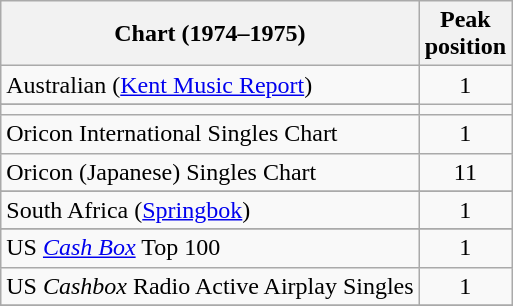<table class="wikitable sortable">
<tr>
<th>Chart (1974–1975)</th>
<th>Peak<br>position</th>
</tr>
<tr>
<td>Australian (<a href='#'>Kent Music Report</a>)</td>
<td align="center">1</td>
</tr>
<tr>
</tr>
<tr>
</tr>
<tr>
<td></td>
</tr>
<tr>
<td>Oricon International Singles Chart</td>
<td align="center">1</td>
</tr>
<tr>
<td>Oricon (Japanese) Singles Chart</td>
<td align="center">11</td>
</tr>
<tr>
</tr>
<tr>
</tr>
<tr>
<td>South Africa (<a href='#'>Springbok</a>) </td>
<td align="center">1</td>
</tr>
<tr>
</tr>
<tr>
</tr>
<tr>
</tr>
<tr>
</tr>
<tr>
<td>US <a href='#'><em>Cash Box</em></a> Top 100 </td>
<td align="center">1</td>
</tr>
<tr>
<td>US <em>Cashbox</em> Radio Active Airplay Singles</td>
<td style="text-align:center;">1</td>
</tr>
<tr>
</tr>
</table>
